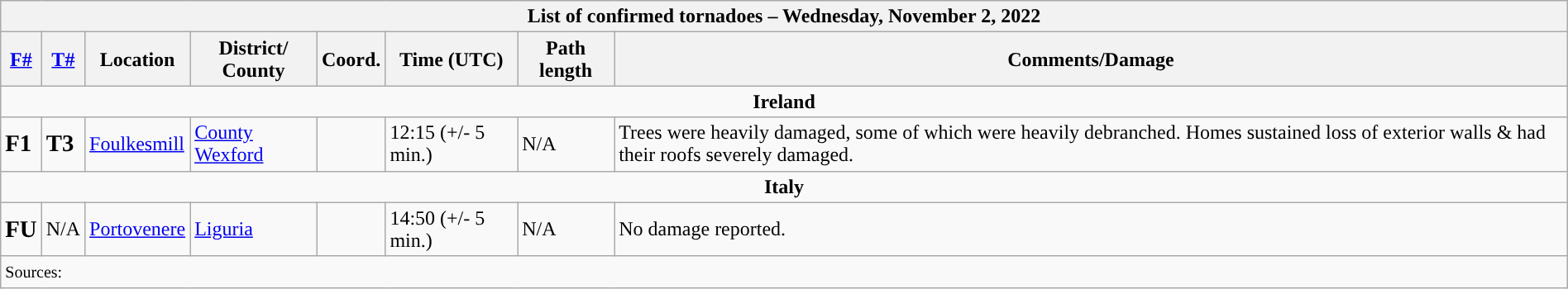<table class="wikitable collapsible" width="100%">
<tr>
<th colspan="8">List of confirmed tornadoes – Wednesday, November 2, 2022</th>
</tr>
<tr>
<th><a href='#'>F#</a></th>
<th><a href='#'>T#</a></th>
<th>Location</th>
<th>District/<br>County</th>
<th>Coord.</th>
<th>Time (UTC)</th>
<th>Path length</th>
<th>Comments/Damage</th>
</tr>
<tr>
<td colspan="8" align=center><strong>Ireland</strong></td>
</tr>
<tr>
<td><big><strong>F1</strong></big></td>
<td><big><strong>T3</strong></big></td>
<td><a href='#'>Foulkesmill</a></td>
<td><a href='#'>County Wexford</a></td>
<td></td>
<td>12:15 (+/- 5 min.)</td>
<td>N/A</td>
<td>Trees were heavily damaged, some of which were heavily debranched. Homes sustained loss of exterior walls & had their roofs severely damaged.</td>
</tr>
<tr>
<td colspan="8" align=center><strong>Italy</strong></td>
</tr>
<tr>
<td><big><strong>FU</strong></big></td>
<td>N/A</td>
<td><a href='#'>Portovenere</a></td>
<td><a href='#'>Liguria</a></td>
<td></td>
<td>14:50 (+/- 5 min.)</td>
<td>N/A</td>
<td>No damage reported.</td>
</tr>
<tr>
<td colspan="8"><small>Sources:  </small></td>
</tr>
</table>
